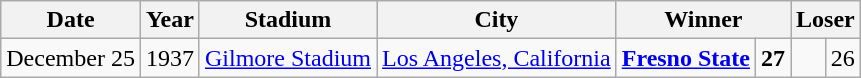<table class="wikitable">
<tr>
<th>Date</th>
<th>Year</th>
<th>Stadium</th>
<th>City</th>
<th colspan=2>Winner</th>
<th colspan=2>Loser</th>
</tr>
<tr align=center>
<td>December 25</td>
<td>1937</td>
<td><a href='#'>Gilmore Stadium</a></td>
<td><a href='#'>Los Angeles, California</a></td>
<td align=center><strong><a href='#'>Fresno State</a></strong></td>
<td width=10><strong>27</strong></td>
<td align=center></td>
<td width=10>26</td>
</tr>
</table>
